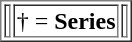<table style="float: right;" border="1">
<tr>
<td></td>
<td rowspan="2">† = <strong>Series</strong></td>
<td></td>
</tr>
</table>
